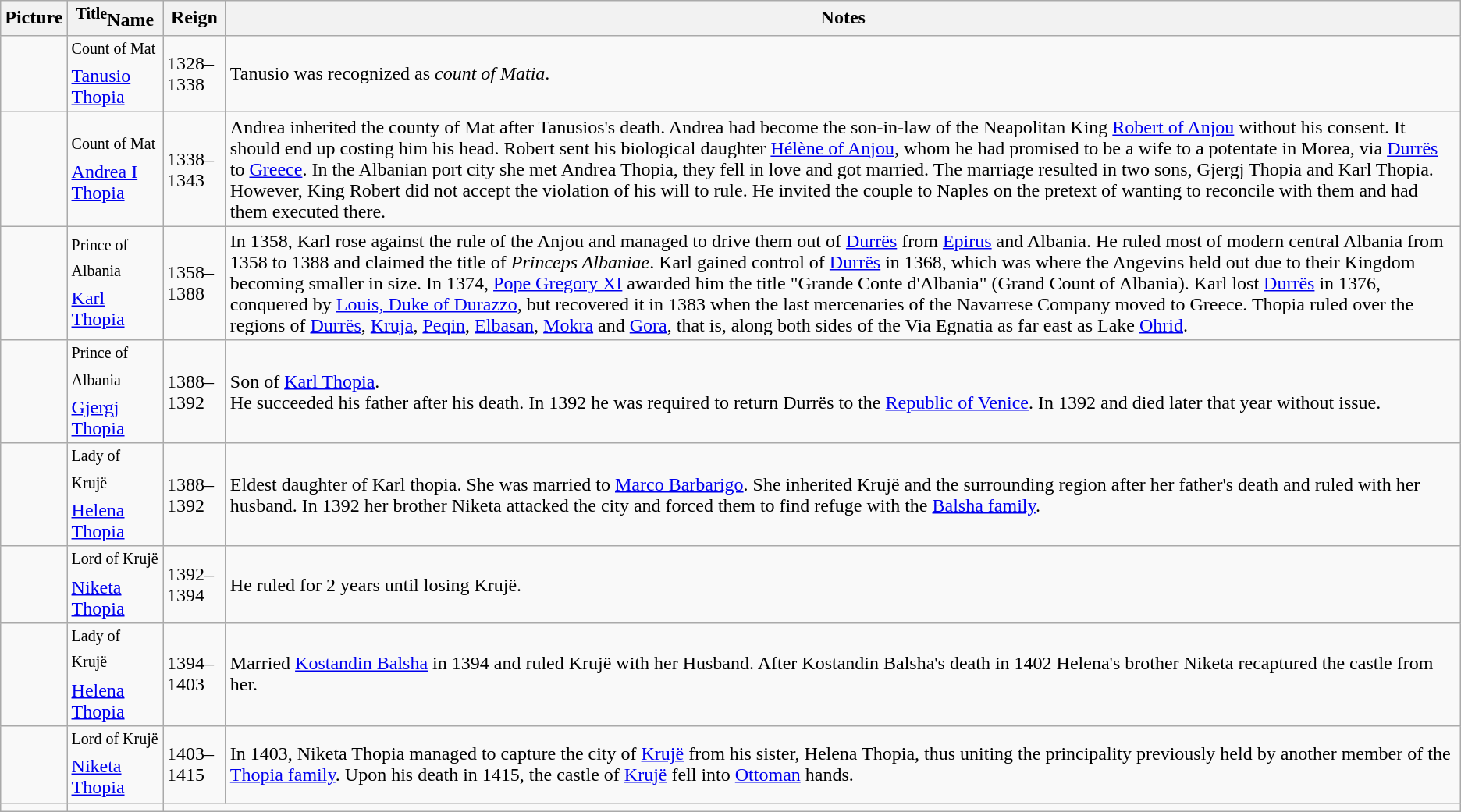<table class="wikitable">
<tr ->
<th>Picture</th>
<th><sup>Title</sup>Name</th>
<th>Reign</th>
<th>Notes</th>
</tr>
<tr ->
<td></td>
<td><sup>Count of Mat</sup><br><a href='#'>Tanusio Thopia</a></td>
<td>1328–1338</td>
<td>Tanusio was recognized as <em>count of Matia</em>.</td>
</tr>
<tr ->
<td></td>
<td><sup> Count of Mat</sup><br><a href='#'>Andrea I Thopia</a></td>
<td>1338–1343</td>
<td>Andrea inherited the county of Mat after Tanusios's death. Andrea had become the son-in-law of the Neapolitan King <a href='#'>Robert of Anjou</a> without his consent. It should end up costing him his head. Robert sent his biological daughter <a href='#'>Hélène of Anjou</a>, whom he had promised to be a wife to a potentate in Morea, via <a href='#'>Durrës</a> to <a href='#'>Greece</a>. In the Albanian port city she met Andrea Thopia, they fell in love and got married. The marriage resulted in two sons, Gjergj Thopia and Karl Thopia. However, King Robert did not accept the violation of his will to rule. He invited the couple to Naples on the pretext of wanting to reconcile with them and had them executed there.</td>
</tr>
<tr ->
<td></td>
<td><sup>Prince of Albania</sup><br><a href='#'>Karl Thopia</a></td>
<td>1358–1388</td>
<td>In 1358, Karl rose against the rule of the Anjou and managed to drive them out of <a href='#'>Durrës</a> from <a href='#'>Epirus</a> and Albania. He ruled most of modern central Albania from 1358 to 1388 and claimed the title of <em>Princeps Albaniae</em>. Karl gained control of <a href='#'>Durrës</a> in 1368, which was where the Angevins held out due to their Kingdom becoming smaller in size. In 1374, <a href='#'>Pope Gregory XI</a> awarded him the title "Grande Conte d'Albania" (Grand Count of Albania). Karl lost <a href='#'>Durrës</a> in 1376, conquered by <a href='#'>Louis, Duke of Durazzo</a>, but recovered it in 1383 when the last mercenaries of the Navarrese Company moved to Greece. Thopia ruled over the regions of <a href='#'>Durrës</a>, <a href='#'>Kruja</a>, <a href='#'>Peqin</a>, <a href='#'>Elbasan</a>, <a href='#'>Mokra</a> and <a href='#'>Gora</a>, that is, along both sides of the Via Egnatia as far east as Lake <a href='#'>Ohrid</a>.</td>
</tr>
<tr ->
<td></td>
<td><sup>Prince of Albania</sup><br><a href='#'>Gjergj Thopia</a></td>
<td>1388–1392</td>
<td>Son of <a href='#'>Karl Thopia</a>.<br>He succeeded his father after his death. In 1392 he was required to return Durrës to the <a href='#'>Republic of Venice</a>. In 1392 and died later that year without issue.</td>
</tr>
<tr ->
<td></td>
<td><sup>Lady of Krujë </sup><br><a href='#'>Helena Thopia</a></td>
<td>1388–1392</td>
<td>Eldest daughter of Karl thopia. She was married to <a href='#'>Marco Barbarigo</a>. She inherited Krujë and the surrounding region after her father's death and ruled with her husband. In 1392 her brother Niketa attacked the city and forced them to find refuge with the <a href='#'>Balsha family</a>.</td>
</tr>
<tr ->
<td></td>
<td><sup>Lord of Krujë</sup><br><a href='#'>Niketa Thopia</a></td>
<td>1392–1394</td>
<td>He ruled for 2 years until losing Krujë.</td>
</tr>
<tr ->
<td></td>
<td><sup>Lady of Krujë</sup><br><a href='#'>Helena Thopia</a></td>
<td>1394–1403</td>
<td>Married <a href='#'>Kostandin Balsha</a> in 1394 and ruled Krujë with her Husband. After Kostandin Balsha's death in 1402 Helena's brother Niketa recaptured the castle from her.</td>
</tr>
<tr ->
<td></td>
<td><sup>Lord of Krujë</sup><br><a href='#'>Niketa Thopia</a></td>
<td>1403–1415</td>
<td>In 1403, Niketa Thopia managed to capture the city of <a href='#'>Krujë</a> from his sister, Helena Thopia, thus uniting the principality previously held by another member of the <a href='#'>Thopia family</a>. Upon his death in 1415, the castle of <a href='#'>Krujë</a> fell into <a href='#'>Ottoman</a> hands.</td>
</tr>
<tr ->
<td></td>
<td></td>
</tr>
</table>
